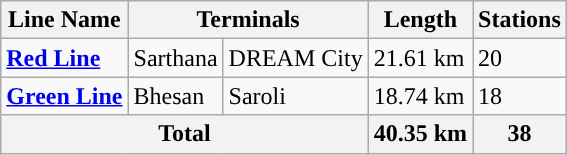<table class="wikitable">
<tr>
<th>Line Name</th>
<th colspan="2">Terminals</th>
<th>Length</th>
<th>Stations</th>
</tr>
<tr>
<td style="background:#"><strong><a href='#'><span>Red Line</span></a></strong></td>
<td>Sarthana</td>
<td>DREAM City</td>
<td>21.61 km</td>
<td>20</td>
</tr>
<tr>
<td style="background:#"><strong><a href='#'><span>Green Line</span></a></strong></td>
<td>Bhesan</td>
<td>Saroli</td>
<td>18.74 km</td>
<td>18</td>
</tr>
<tr>
<th colspan="3"><strong>Total</strong></th>
<th>40.35 km</th>
<th>38</th>
</tr>
</table>
